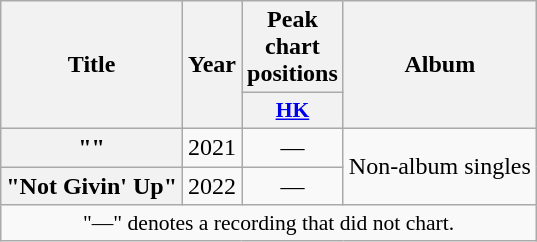<table class="wikitable plainrowheaders" style="text-align:center;">
<tr>
<th rowspan="2">Title</th>
<th rowspan="2">Year</th>
<th>Peak chart positions</th>
<th rowspan="2">Album</th>
</tr>
<tr>
<th scope="col" style="width:3em;font-size:90%;"><a href='#'>HK</a><br></th>
</tr>
<tr>
<th scope="row">""<br></th>
<td>2021</td>
<td>—</td>
<td rowspan="2">Non-album singles</td>
</tr>
<tr>
<th scope="row">"Not Givin' Up"</th>
<td>2022</td>
<td>—</td>
</tr>
<tr>
<td colspan="4" style="font-size:90%">"—" denotes a recording that did not chart.</td>
</tr>
</table>
